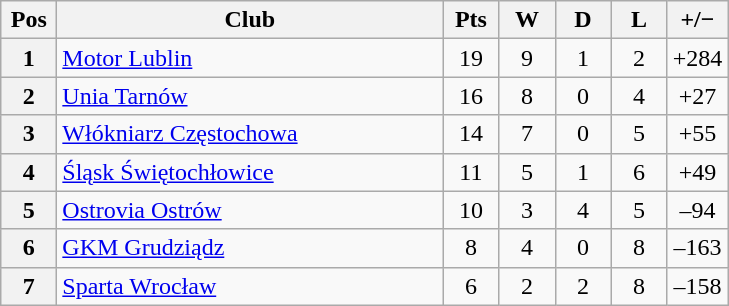<table class="wikitable">
<tr>
<th width=30>Pos</th>
<th width=250>Club</th>
<th width=30>Pts</th>
<th width=30>W</th>
<th width=30>D</th>
<th width=30>L</th>
<th width=30>+/−</th>
</tr>
<tr align=center>
<th>1</th>
<td align=left><a href='#'>Motor Lublin</a></td>
<td>19</td>
<td>9</td>
<td>1</td>
<td>2</td>
<td>+284</td>
</tr>
<tr align=center>
<th>2</th>
<td align=left><a href='#'>Unia Tarnów</a></td>
<td>16</td>
<td>8</td>
<td>0</td>
<td>4</td>
<td>+27</td>
</tr>
<tr align=center>
<th>3</th>
<td align=left><a href='#'>Włókniarz Częstochowa</a></td>
<td>14</td>
<td>7</td>
<td>0</td>
<td>5</td>
<td>+55</td>
</tr>
<tr align=center>
<th>4</th>
<td align=left><a href='#'>Śląsk Świętochłowice</a></td>
<td>11</td>
<td>5</td>
<td>1</td>
<td>6</td>
<td>+49</td>
</tr>
<tr align=center>
<th>5</th>
<td align=left><a href='#'>Ostrovia Ostrów</a></td>
<td>10</td>
<td>3</td>
<td>4</td>
<td>5</td>
<td>–94</td>
</tr>
<tr align=center>
<th>6</th>
<td align=left><a href='#'>GKM Grudziądz</a></td>
<td>8</td>
<td>4</td>
<td>0</td>
<td>8</td>
<td>–163</td>
</tr>
<tr align=center>
<th>7</th>
<td align=left><a href='#'>Sparta Wrocław</a></td>
<td>6</td>
<td>2</td>
<td>2</td>
<td>8</td>
<td>–158</td>
</tr>
</table>
